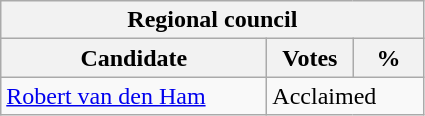<table class="wikitable">
<tr>
<th colspan="3">Regional council</th>
</tr>
<tr>
<th style="width: 170px">Candidate</th>
<th style="width: 50px">Votes</th>
<th style="width: 40px">%</th>
</tr>
<tr>
<td><a href='#'>Robert van den Ham</a></td>
<td colspan="2">Acclaimed</td>
</tr>
</table>
